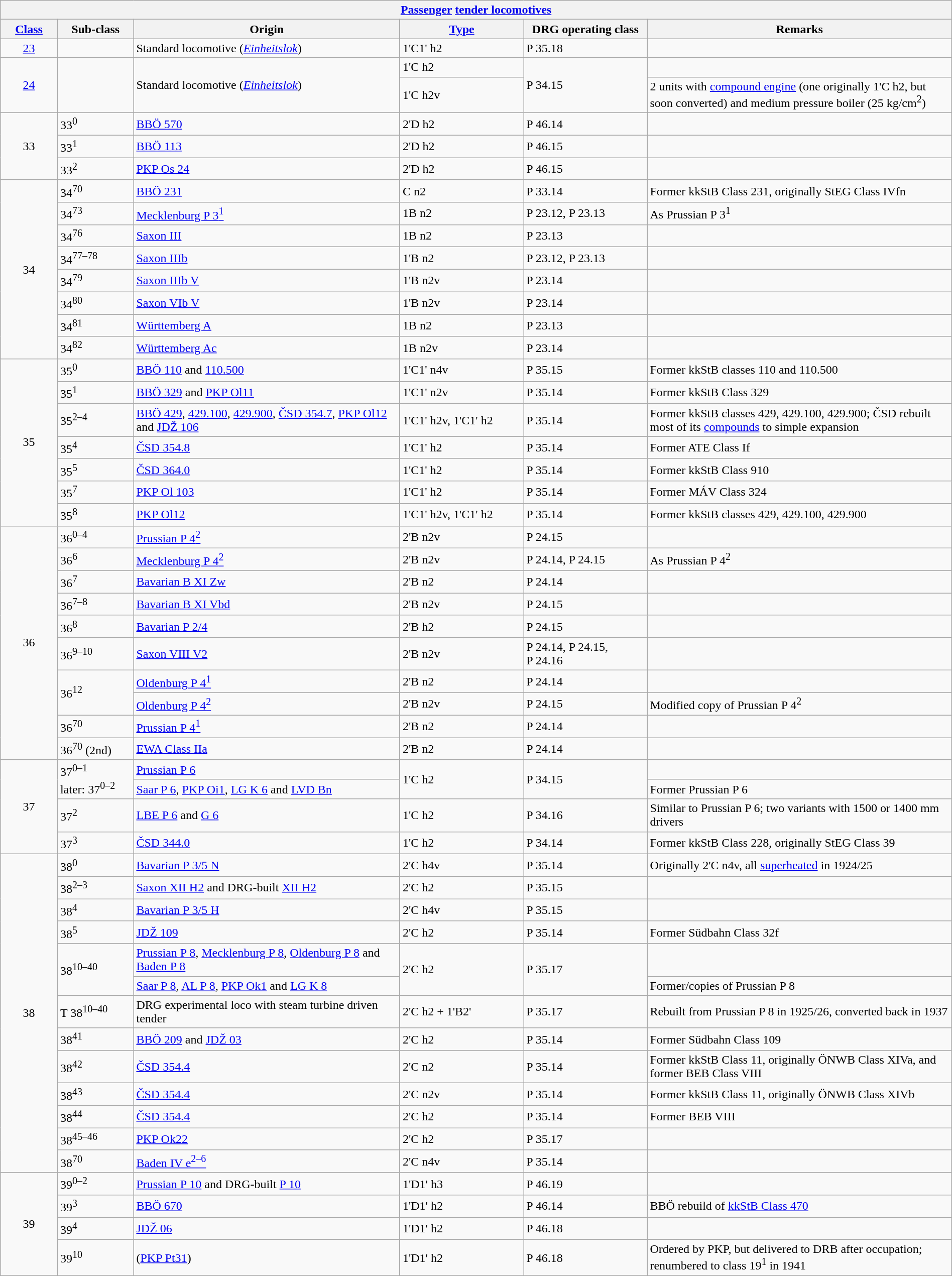<table class="wikitable" width="100%">
<tr>
<th colspan="6"><a href='#'>Passenger</a> <a href='#'>tender locomotives</a></th>
</tr>
<tr>
<th width="6%"><a href='#'>Class</a></th>
<th width="8%">Sub-class</th>
<th width="28%">Origin</th>
<th width="13%"><a href='#'>Type</a></th>
<th width="13%">DRG operating class</th>
<th width="32%">Remarks</th>
</tr>
<tr>
<td align="center"><a href='#'>23</a></td>
<td></td>
<td>Standard locomotive (<a href='#'><em>Einheitslok</em></a>)</td>
<td>1'C1' h2</td>
<td>P 35.18</td>
<td></td>
</tr>
<tr>
<td align="center" rowspan="2"><a href='#'>24</a></td>
<td rowspan="2"></td>
<td rowspan="2">Standard locomotive (<a href='#'><em>Einheitslok</em></a>)</td>
<td>1'C h2</td>
<td rowspan="2">P 34.15</td>
<td></td>
</tr>
<tr>
<td>1'C h2v</td>
<td>2 units with <a href='#'>compound engine</a> (one originally 1'C h2, but soon converted) and medium pressure boiler (25 kg/cm<sup>2</sup>)</td>
</tr>
<tr>
<td align="center" rowspan="3">33</td>
<td>33<sup>0</sup></td>
<td><a href='#'>BBÖ 570</a></td>
<td>2'D h2</td>
<td>P 46.14</td>
<td></td>
</tr>
<tr>
<td>33<sup>1</sup></td>
<td><a href='#'>BBÖ 113</a></td>
<td>2'D h2</td>
<td>P 46.15</td>
<td></td>
</tr>
<tr>
<td>33<sup>2</sup></td>
<td><a href='#'>PKP Os 24</a></td>
<td>2'D h2</td>
<td>P 46.15</td>
<td></td>
</tr>
<tr>
<td align="center" rowspan="8">34</td>
<td>34<sup>70</sup></td>
<td><a href='#'>BBÖ 231</a></td>
<td>C n2</td>
<td>P 33.14</td>
<td>Former kkStB Class 231, originally StEG Class IVfn</td>
</tr>
<tr>
<td>34<sup>73</sup></td>
<td><a href='#'>Mecklenburg P 3<sup>1</sup></a></td>
<td>1B n2</td>
<td>P 23.12, P 23.13</td>
<td>As Prussian P 3<sup>1</sup></td>
</tr>
<tr>
<td>34<sup>76</sup></td>
<td><a href='#'>Saxon III</a></td>
<td>1B n2</td>
<td>P 23.13</td>
<td></td>
</tr>
<tr>
<td>34<sup>77–78</sup></td>
<td><a href='#'>Saxon IIIb</a></td>
<td>1'B n2</td>
<td>P 23.12, P 23.13</td>
<td></td>
</tr>
<tr>
<td>34<sup>79</sup></td>
<td><a href='#'>Saxon IIIb V</a></td>
<td>1'B n2v</td>
<td>P 23.14</td>
<td></td>
</tr>
<tr>
<td>34<sup>80</sup></td>
<td><a href='#'>Saxon VIb V</a></td>
<td>1'B n2v</td>
<td>P 23.14</td>
<td></td>
</tr>
<tr>
<td>34<sup>81</sup></td>
<td><a href='#'>Württemberg A</a></td>
<td>1B n2</td>
<td>P 23.13</td>
<td></td>
</tr>
<tr>
<td>34<sup>82</sup></td>
<td><a href='#'>Württemberg Ac</a></td>
<td>1B n2v</td>
<td>P 23.14</td>
<td></td>
</tr>
<tr>
<td align="center" rowspan="7">35</td>
<td>35<sup>0</sup></td>
<td><a href='#'>BBÖ 110</a> and <a href='#'>110.500</a></td>
<td>1'C1' n4v</td>
<td>P 35.15</td>
<td>Former kkStB classes 110 and 110.500</td>
</tr>
<tr>
<td>35<sup>1</sup></td>
<td><a href='#'>BBÖ 329</a> and <a href='#'>PKP Ol11</a></td>
<td>1'C1' n2v</td>
<td>P 35.14</td>
<td>Former kkStB Class 329</td>
</tr>
<tr>
<td>35<sup>2–4</sup></td>
<td><a href='#'>BBÖ 429</a>, <a href='#'>429.100</a>, <a href='#'>429.900</a>, <a href='#'>ČSD 354.7</a>, <a href='#'>PKP Ol12</a> and <a href='#'>JDŽ 106</a></td>
<td>1'C1' h2v, 1'C1' h2</td>
<td>P 35.14</td>
<td>Former kkStB classes 429, 429.100, 429.900; ČSD rebuilt most of its <a href='#'>compounds</a> to simple expansion</td>
</tr>
<tr>
<td>35<sup>4</sup></td>
<td><a href='#'>ČSD 354.8</a></td>
<td>1'C1' h2</td>
<td>P 35.14</td>
<td>Former ATE Class If</td>
</tr>
<tr>
<td>35<sup>5</sup></td>
<td><a href='#'>ČSD 364.0</a></td>
<td>1'C1' h2</td>
<td>P 35.14</td>
<td>Former kkStB Class 910</td>
</tr>
<tr>
<td>35<sup>7</sup></td>
<td><a href='#'>PKP Ol 103</a></td>
<td>1'C1' h2</td>
<td>P 35.14</td>
<td>Former MÁV Class 324</td>
</tr>
<tr>
<td>35<sup>8</sup></td>
<td><a href='#'>PKP Ol12</a></td>
<td>1'C1' h2v, 1'C1' h2</td>
<td>P 35.14</td>
<td>Former kkStB classes 429, 429.100, 429.900</td>
</tr>
<tr>
<td align="center" rowspan="10">36</td>
<td>36<sup>0–4</sup></td>
<td><a href='#'>Prussian P 4<sup>2</sup></a></td>
<td>2'B n2v</td>
<td>P 24.15</td>
<td></td>
</tr>
<tr>
<td>36<sup>6</sup></td>
<td><a href='#'>Mecklenburg P 4<sup>2</sup></a></td>
<td>2'B n2v</td>
<td>P 24.14, P 24.15</td>
<td>As Prussian P 4<sup>2</sup></td>
</tr>
<tr>
<td>36<sup>7</sup></td>
<td><a href='#'>Bavarian B XI Zw</a></td>
<td>2'B n2</td>
<td>P 24.14</td>
<td></td>
</tr>
<tr>
<td>36<sup>7–8</sup></td>
<td><a href='#'>Bavarian B XI Vbd</a></td>
<td>2'B n2v</td>
<td>P 24.15</td>
<td></td>
</tr>
<tr>
<td>36<sup>8</sup></td>
<td><a href='#'>Bavarian P 2/4</a></td>
<td>2'B h2</td>
<td>P 24.15</td>
<td></td>
</tr>
<tr>
<td>36<sup>9–10</sup></td>
<td><a href='#'>Saxon VIII V2</a></td>
<td>2'B n2v</td>
<td>P 24.14, P 24.15, P 24.16</td>
<td></td>
</tr>
<tr>
<td rowspan="2">36<sup>12</sup></td>
<td><a href='#'>Oldenburg P 4<sup>1</sup></a></td>
<td>2'B n2</td>
<td>P 24.14</td>
<td></td>
</tr>
<tr>
<td><a href='#'>Oldenburg P 4<sup>2</sup></a></td>
<td>2'B n2v</td>
<td>P 24.15</td>
<td>Modified copy of Prussian P 4<sup>2</sup></td>
</tr>
<tr>
<td>36<sup>70</sup></td>
<td><a href='#'>Prussian P 4<sup>1</sup></a></td>
<td>2'B n2</td>
<td>P 24.14</td>
<td></td>
</tr>
<tr>
<td>36<sup>70</sup> (2nd)</td>
<td><a href='#'>EWA Class IIa</a></td>
<td>2'B n2</td>
<td>P 24.14</td>
<td></td>
</tr>
<tr>
<td align="center" rowspan="4">37</td>
<td rowspan="2">37<sup>0–1</sup> <br>later: 37<sup>0–2</sup></td>
<td><a href='#'>Prussian P 6</a></td>
<td rowspan="2">1'C h2</td>
<td rowspan="2">P 34.15</td>
<td></td>
</tr>
<tr>
<td><a href='#'>Saar P 6</a>, <a href='#'>PKP Oi1</a>, <a href='#'>LG K 6</a> and <a href='#'>LVD Bn</a></td>
<td>Former Prussian P 6</td>
</tr>
<tr>
<td>37<sup>2</sup></td>
<td><a href='#'>LBE P 6</a> and <a href='#'>G 6</a></td>
<td>1'C h2</td>
<td>P 34.16</td>
<td>Similar to Prussian P 6; two variants with 1500 or 1400 mm drivers</td>
</tr>
<tr>
<td>37<sup>3</sup></td>
<td><a href='#'>ČSD 344.0</a></td>
<td>1'C h2</td>
<td>P 34.14</td>
<td>Former kkStB Class 228, originally StEG Class 39</td>
</tr>
<tr>
<td align="center" rowspan="13">38</td>
<td>38<sup>0</sup></td>
<td><a href='#'>Bavarian P 3/5 N</a></td>
<td>2'C h4v</td>
<td>P 35.14</td>
<td>Originally 2'C n4v, all <a href='#'>superheated</a> in 1924/25</td>
</tr>
<tr>
<td>38<sup>2–3</sup></td>
<td><a href='#'>Saxon XII H2</a> and DRG-built <a href='#'>XII H2</a></td>
<td>2'C h2</td>
<td>P 35.15</td>
<td></td>
</tr>
<tr>
<td>38<sup>4</sup></td>
<td><a href='#'>Bavarian P 3/5 H</a></td>
<td>2'C h4v</td>
<td>P 35.15</td>
<td></td>
</tr>
<tr>
<td>38<sup>5</sup></td>
<td><a href='#'>JDŽ 109</a></td>
<td>2'C h2</td>
<td>P 35.14</td>
<td>Former Südbahn Class 32f</td>
</tr>
<tr>
<td rowspan="2">38<sup>10–40</sup></td>
<td><a href='#'>Prussian P 8</a>, <a href='#'>Mecklenburg P 8</a>, <a href='#'>Oldenburg P 8</a> and <a href='#'>Baden P 8</a></td>
<td rowspan="2">2'C h2</td>
<td rowspan="2">P 35.17</td>
<td></td>
</tr>
<tr>
<td><a href='#'>Saar P 8</a>, <a href='#'>AL P 8</a>, <a href='#'>PKP Ok1</a> and <a href='#'>LG K 8</a></td>
<td>Former/copies of Prussian P 8</td>
</tr>
<tr>
<td>T 38<sup>10–40</sup></td>
<td>DRG experimental loco with steam turbine driven tender</td>
<td>2'C h2 + 1'B2'</td>
<td>P 35.17</td>
<td>Rebuilt from Prussian P 8 in 1925/26, converted back in 1937</td>
</tr>
<tr>
<td>38<sup>41</sup></td>
<td><a href='#'>BBÖ 209</a> and <a href='#'>JDŽ 03</a></td>
<td>2'C h2</td>
<td>P 35.14</td>
<td>Former Südbahn Class 109</td>
</tr>
<tr>
<td>38<sup>42</sup></td>
<td><a href='#'>ČSD 354.4</a></td>
<td>2'C n2</td>
<td>P 35.14</td>
<td>Former kkStB Class 11, originally ÖNWB Class XIVa, and former BEB Class VIII</td>
</tr>
<tr>
<td>38<sup>43</sup></td>
<td><a href='#'>ČSD 354.4</a></td>
<td>2'C n2v</td>
<td>P 35.14</td>
<td>Former kkStB Class 11, originally ÖNWB Class XIVb</td>
</tr>
<tr>
<td>38<sup>44</sup></td>
<td><a href='#'>ČSD 354.4</a></td>
<td>2'C h2</td>
<td>P 35.14</td>
<td>Former BEB VIII</td>
</tr>
<tr>
<td>38<sup>45–46</sup></td>
<td><a href='#'>PKP Ok22</a></td>
<td>2'C h2</td>
<td>P 35.17</td>
<td></td>
</tr>
<tr>
<td>38<sup>70</sup></td>
<td><a href='#'>Baden IV e<sup>2–6</sup></a></td>
<td>2'C n4v</td>
<td>P 35.14</td>
<td></td>
</tr>
<tr>
<td align="center" rowspan="4">39</td>
<td>39<sup>0–2</sup></td>
<td><a href='#'>Prussian P 10</a> and DRG-built <a href='#'>P 10</a></td>
<td>1'D1' h3</td>
<td>P 46.19</td>
<td></td>
</tr>
<tr>
<td>39<sup>3</sup></td>
<td><a href='#'>BBÖ 670</a></td>
<td>1'D1' h2</td>
<td>P 46.14</td>
<td>BBÖ rebuild of <a href='#'>kkStB Class 470</a></td>
</tr>
<tr>
<td>39<sup>4</sup></td>
<td><a href='#'>JDŽ 06</a></td>
<td>1'D1' h2</td>
<td>P 46.18</td>
<td></td>
</tr>
<tr>
<td>39<sup>10</sup></td>
<td>(<a href='#'>PKP Pt31</a>)</td>
<td>1'D1' h2</td>
<td>P 46.18</td>
<td>Ordered by PKP, but delivered to DRB after occupation; renumbered to class 19<sup>1</sup> in 1941</td>
</tr>
</table>
